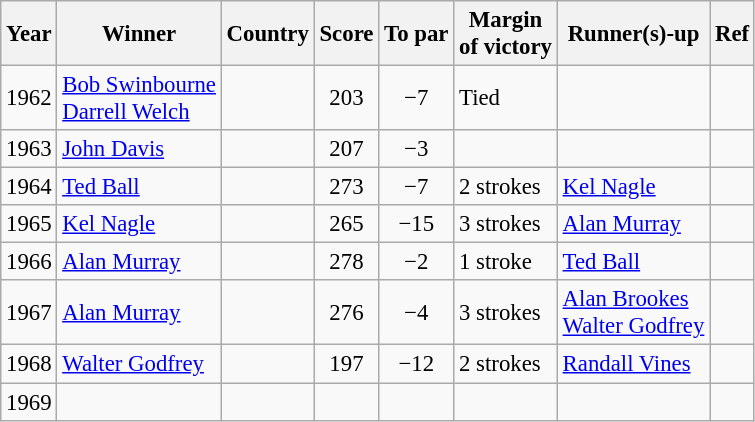<table class=wikitable style="font-size:95%">
<tr>
<th>Year</th>
<th>Winner</th>
<th>Country</th>
<th>Score</th>
<th>To par</th>
<th>Margin<br>of victory</th>
<th>Runner(s)-up</th>
<th>Ref</th>
</tr>
<tr>
<td>1962</td>
<td><a href='#'>Bob Swinbourne</a><br><a href='#'>Darrell Welch</a></td>
<td><br></td>
<td align=center>203</td>
<td align=center>−7</td>
<td>Tied</td>
<td></td>
<td></td>
</tr>
<tr>
<td>1963</td>
<td><a href='#'>John Davis</a></td>
<td></td>
<td align=center>207</td>
<td align=center>−3</td>
<td></td>
<td></td>
<td></td>
</tr>
<tr>
<td>1964</td>
<td><a href='#'>Ted Ball</a></td>
<td></td>
<td align=center>273</td>
<td align=center>−7</td>
<td>2 strokes</td>
<td> <a href='#'>Kel Nagle</a></td>
<td></td>
</tr>
<tr>
<td>1965</td>
<td><a href='#'>Kel Nagle</a></td>
<td></td>
<td align=center>265</td>
<td align=center>−15</td>
<td>3 strokes</td>
<td> <a href='#'>Alan Murray</a></td>
<td></td>
</tr>
<tr>
<td>1966</td>
<td><a href='#'>Alan Murray</a></td>
<td></td>
<td align=center>278</td>
<td align=center>−2</td>
<td>1 stroke</td>
<td> <a href='#'>Ted Ball</a></td>
<td></td>
</tr>
<tr>
<td>1967</td>
<td><a href='#'>Alan Murray</a></td>
<td></td>
<td align=center>276</td>
<td align=center>−4</td>
<td>3 strokes</td>
<td> <a href='#'>Alan Brookes</a><br> <a href='#'>Walter Godfrey</a></td>
<td></td>
</tr>
<tr>
<td>1968</td>
<td><a href='#'>Walter Godfrey</a></td>
<td></td>
<td align=center>197</td>
<td align=center>−12</td>
<td>2 strokes</td>
<td> <a href='#'>Randall Vines</a></td>
<td></td>
</tr>
<tr>
<td>1969</td>
<td></td>
<td></td>
<td align=center></td>
<td align=center></td>
<td></td>
<td></td>
<td></td>
</tr>
</table>
